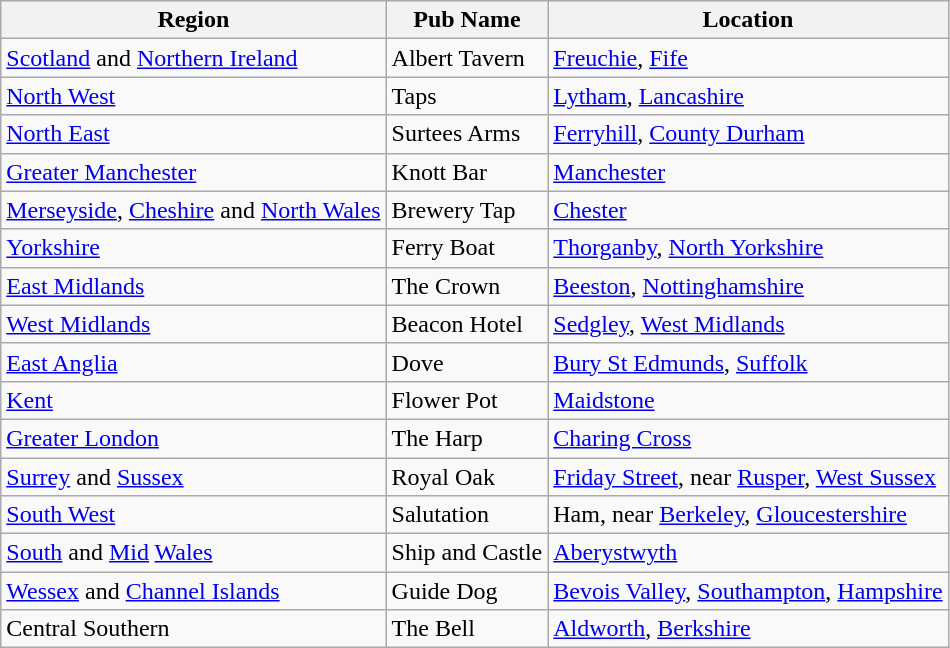<table class="wikitable">
<tr>
<th>Region</th>
<th>Pub Name</th>
<th>Location</th>
</tr>
<tr>
<td><a href='#'>Scotland</a> and <a href='#'>Northern Ireland</a></td>
<td>Albert Tavern</td>
<td><a href='#'>Freuchie</a>, <a href='#'>Fife</a></td>
</tr>
<tr>
<td><a href='#'>North West</a></td>
<td>Taps</td>
<td><a href='#'>Lytham</a>, <a href='#'>Lancashire</a></td>
</tr>
<tr>
<td><a href='#'>North East</a></td>
<td>Surtees Arms</td>
<td><a href='#'>Ferryhill</a>, <a href='#'>County Durham</a></td>
</tr>
<tr>
<td><a href='#'>Greater Manchester</a></td>
<td>Knott Bar</td>
<td><a href='#'>Manchester</a></td>
</tr>
<tr>
<td><a href='#'>Merseyside</a>, <a href='#'>Cheshire</a> and <a href='#'>North Wales</a></td>
<td>Brewery Tap</td>
<td><a href='#'>Chester</a></td>
</tr>
<tr>
<td><a href='#'>Yorkshire</a></td>
<td>Ferry Boat</td>
<td><a href='#'>Thorganby</a>, <a href='#'>North Yorkshire</a></td>
</tr>
<tr>
<td><a href='#'>East Midlands</a></td>
<td>The Crown</td>
<td><a href='#'>Beeston</a>, <a href='#'>Nottinghamshire</a></td>
</tr>
<tr>
<td><a href='#'>West Midlands</a></td>
<td>Beacon Hotel</td>
<td><a href='#'>Sedgley</a>, <a href='#'>West Midlands</a></td>
</tr>
<tr>
<td><a href='#'>East Anglia</a></td>
<td>Dove</td>
<td><a href='#'>Bury St Edmunds</a>, <a href='#'>Suffolk</a></td>
</tr>
<tr>
<td><a href='#'>Kent</a></td>
<td>Flower Pot</td>
<td><a href='#'>Maidstone</a></td>
</tr>
<tr>
<td><a href='#'>Greater London</a></td>
<td>The Harp</td>
<td><a href='#'>Charing Cross</a></td>
</tr>
<tr>
<td><a href='#'>Surrey</a> and <a href='#'>Sussex</a></td>
<td>Royal Oak</td>
<td><a href='#'>Friday Street</a>, near <a href='#'>Rusper</a>, <a href='#'>West Sussex</a></td>
</tr>
<tr>
<td><a href='#'>South West</a></td>
<td>Salutation</td>
<td>Ham, near <a href='#'>Berkeley</a>, <a href='#'>Gloucestershire</a></td>
</tr>
<tr>
<td><a href='#'>South</a> and <a href='#'>Mid</a> <a href='#'>Wales</a></td>
<td>Ship and Castle</td>
<td><a href='#'>Aberystwyth</a></td>
</tr>
<tr>
<td><a href='#'>Wessex</a> and <a href='#'>Channel Islands</a></td>
<td>Guide Dog</td>
<td><a href='#'>Bevois Valley</a>, <a href='#'>Southampton</a>, <a href='#'>Hampshire</a></td>
</tr>
<tr>
<td>Central Southern</td>
<td>The Bell</td>
<td><a href='#'>Aldworth</a>, <a href='#'>Berkshire</a></td>
</tr>
</table>
